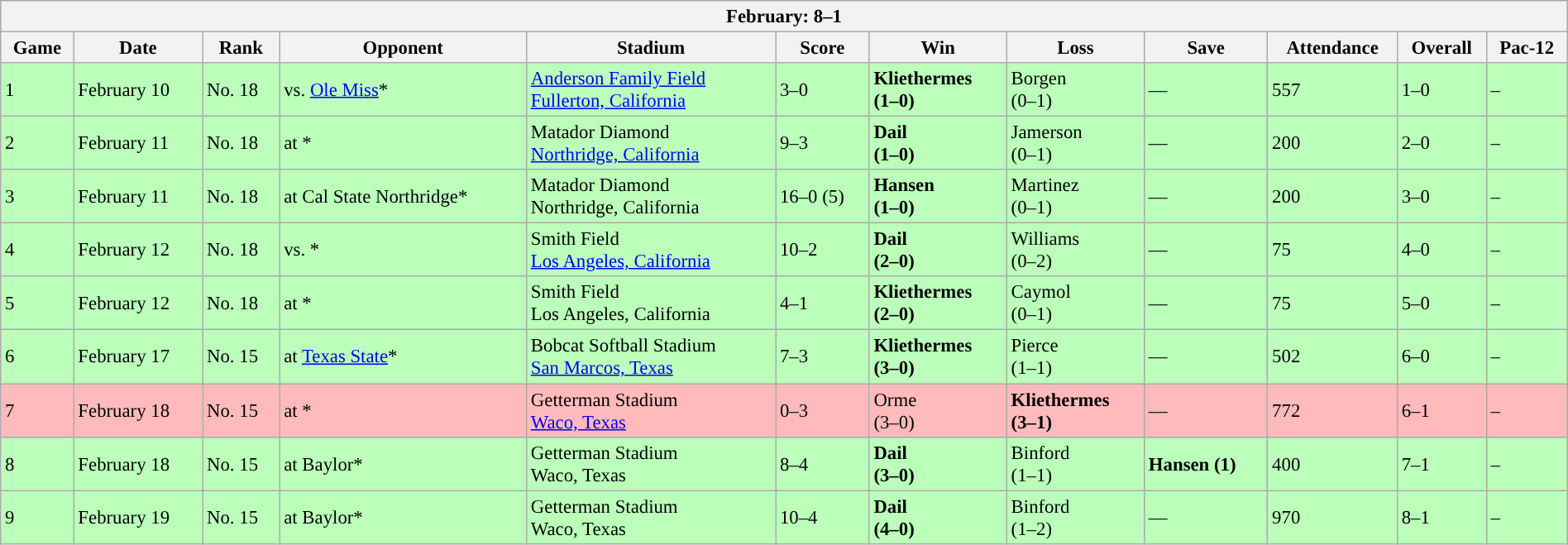<table class="wikitable collapsible collapsed" style="margin:auto; font-size:95%; width:100%">
<tr>
<th colspan=12>February: 8–1</th>
</tr>
<tr>
<th>Game</th>
<th>Date</th>
<th>Rank</th>
<th>Opponent</th>
<th>Stadium</th>
<th>Score</th>
<th>Win</th>
<th>Loss</th>
<th>Save</th>
<th>Attendance</th>
<th>Overall</th>
<th>Pac-12</th>
</tr>
<tr style="background:#bfb;">
<td>1</td>
<td>February 10</td>
<td>No. 18</td>
<td>vs. <a href='#'>Ole Miss</a>*</td>
<td><a href='#'>Anderson Family Field</a><br><a href='#'>Fullerton, California</a></td>
<td>3–0</td>
<td><strong>Kliethermes<br>(1–0)</strong></td>
<td>Borgen<br>(0–1)</td>
<td>—</td>
<td>557</td>
<td>1–0</td>
<td>–</td>
</tr>
<tr style="background:#bfb;">
<td>2</td>
<td>February 11</td>
<td>No. 18</td>
<td>at *</td>
<td>Matador Diamond<br><a href='#'>Northridge, California</a></td>
<td>9–3</td>
<td><strong>Dail<br>(1–0)</strong></td>
<td>Jamerson<br>(0–1)</td>
<td>—</td>
<td>200</td>
<td>2–0</td>
<td>–</td>
</tr>
<tr style="background:#bfb;">
<td>3</td>
<td>February 11</td>
<td>No. 18</td>
<td>at Cal State Northridge*</td>
<td>Matador Diamond<br>Northridge, California</td>
<td>16–0 (5)</td>
<td><strong>Hansen<br>(1–0)</strong></td>
<td>Martinez<br>(0–1)</td>
<td>—</td>
<td>200</td>
<td>3–0</td>
<td>–</td>
</tr>
<tr style="background:#bfb;">
<td>4</td>
<td>February 12</td>
<td>No. 18</td>
<td>vs. *</td>
<td>Smith Field<br><a href='#'>Los Angeles, California</a></td>
<td>10–2</td>
<td><strong>Dail<br>(2–0)</strong></td>
<td>Williams<br>(0–2)</td>
<td>—</td>
<td>75</td>
<td>4–0</td>
<td>–</td>
</tr>
<tr style="background:#bfb;">
<td>5</td>
<td>February 12</td>
<td>No. 18</td>
<td>at *</td>
<td>Smith Field<br>Los Angeles, California</td>
<td>4–1</td>
<td><strong>Kliethermes<br>(2–0)</strong></td>
<td>Caymol<br>(0–1)</td>
<td>—</td>
<td>75</td>
<td>5–0</td>
<td>–</td>
</tr>
<tr style="background:#bfb;">
<td>6</td>
<td>February 17</td>
<td>No. 15</td>
<td>at <a href='#'>Texas State</a>*</td>
<td>Bobcat Softball Stadium<br><a href='#'>San Marcos, Texas</a></td>
<td>7–3</td>
<td><strong>Kliethermes<br>(3–0)</strong></td>
<td>Pierce<br>(1–1)</td>
<td>—</td>
<td>502</td>
<td>6–0</td>
<td>–</td>
</tr>
<tr style="background:#fbb;">
<td>7</td>
<td>February 18</td>
<td>No. 15</td>
<td>at *</td>
<td>Getterman Stadium<br><a href='#'>Waco, Texas</a></td>
<td>0–3</td>
<td>Orme<br>(3–0)</td>
<td><strong>Kliethermes<br>(3–1)</strong></td>
<td>—</td>
<td>772</td>
<td>6–1</td>
<td>–</td>
</tr>
<tr style="background:#bfb;">
<td>8</td>
<td>February 18</td>
<td>No. 15</td>
<td>at Baylor*</td>
<td>Getterman Stadium<br>Waco, Texas</td>
<td>8–4</td>
<td><strong>Dail<br>(3–0)</strong></td>
<td>Binford<br>(1–1)</td>
<td><strong>Hansen (1)</strong></td>
<td>400</td>
<td>7–1</td>
<td>–</td>
</tr>
<tr style="background:#bfb;">
<td>9</td>
<td>February 19</td>
<td>No. 15</td>
<td>at Baylor*</td>
<td>Getterman Stadium<br>Waco, Texas</td>
<td>10–4</td>
<td><strong>Dail<br>(4–0)</strong></td>
<td>Binford<br>(1–2)</td>
<td>—</td>
<td>970</td>
<td>8–1</td>
<td>–</td>
</tr>
</table>
